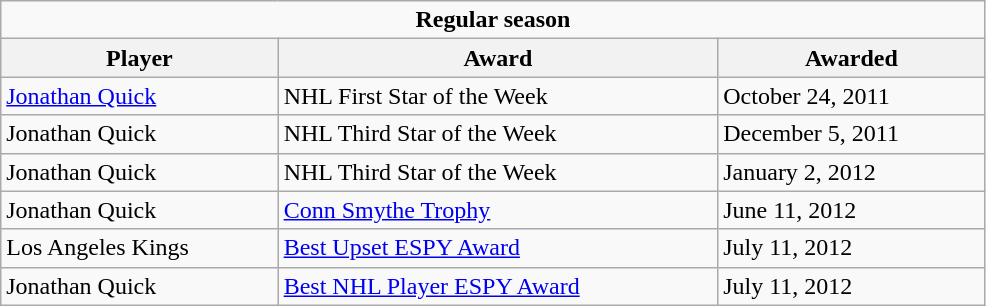<table class="wikitable" style="width:52%;">
<tr>
<td colspan="10" style="text-align:center;"><strong>Regular season</strong></td>
</tr>
<tr>
<th>Player</th>
<th>Award</th>
<th>Awarded</th>
</tr>
<tr>
<td><a href='#'>Jonathan Quick</a></td>
<td>NHL First Star of the Week</td>
<td>October 24, 2011</td>
</tr>
<tr>
<td>Jonathan Quick</td>
<td>NHL Third Star of the Week</td>
<td>December 5, 2011</td>
</tr>
<tr>
<td>Jonathan Quick</td>
<td>NHL Third Star of the Week</td>
<td>January 2, 2012</td>
</tr>
<tr>
<td>Jonathan Quick</td>
<td><a href='#'>Conn Smythe Trophy</a></td>
<td>June 11, 2012</td>
</tr>
<tr>
<td>Los Angeles Kings</td>
<td><a href='#'>Best Upset ESPY Award</a></td>
<td>July 11, 2012</td>
</tr>
<tr>
<td>Jonathan Quick</td>
<td><a href='#'>Best NHL Player ESPY Award</a></td>
<td>July 11, 2012</td>
</tr>
</table>
